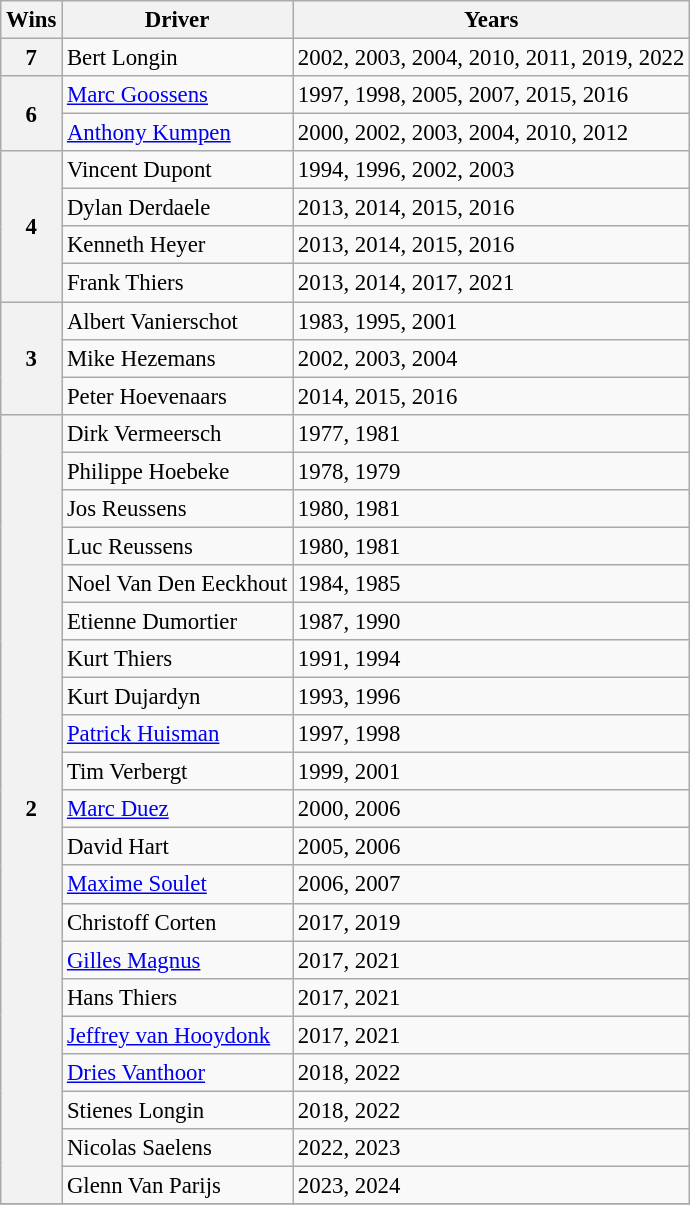<table class="wikitable" style="font-size: 95%;">
<tr>
<th>Wins</th>
<th>Driver</th>
<th>Years</th>
</tr>
<tr>
<th>7</th>
<td> Bert Longin</td>
<td>2002, 2003, 2004, 2010, 2011, 2019, 2022</td>
</tr>
<tr>
<th rowspan="2">6</th>
<td> <a href='#'>Marc Goossens</a></td>
<td>1997, 1998, 2005, 2007, 2015, 2016</td>
</tr>
<tr>
<td> <a href='#'>Anthony Kumpen</a></td>
<td>2000, 2002, 2003, 2004, 2010, 2012</td>
</tr>
<tr>
<th rowspan="4">4</th>
<td> Vincent Dupont</td>
<td>1994, 1996, 2002, 2003</td>
</tr>
<tr>
<td> Dylan Derdaele</td>
<td>2013, 2014, 2015, 2016</td>
</tr>
<tr>
<td> Kenneth Heyer</td>
<td>2013, 2014, 2015, 2016</td>
</tr>
<tr>
<td> Frank Thiers</td>
<td>2013, 2014, 2017, 2021</td>
</tr>
<tr>
<th rowspan="3">3</th>
<td> Albert Vanierschot</td>
<td>1983, 1995, 2001</td>
</tr>
<tr>
<td> Mike Hezemans</td>
<td>2002, 2003, 2004</td>
</tr>
<tr>
<td> Peter Hoevenaars</td>
<td>2014, 2015, 2016</td>
</tr>
<tr>
<th rowspan="21">2</th>
<td> Dirk Vermeersch</td>
<td>1977, 1981</td>
</tr>
<tr>
<td> Philippe Hoebeke</td>
<td>1978, 1979</td>
</tr>
<tr>
<td> Jos Reussens</td>
<td>1980, 1981</td>
</tr>
<tr>
<td> Luc Reussens</td>
<td>1980, 1981</td>
</tr>
<tr>
<td> Noel Van Den Eeckhout</td>
<td>1984, 1985</td>
</tr>
<tr>
<td> Etienne Dumortier</td>
<td>1987, 1990</td>
</tr>
<tr>
<td> Kurt Thiers</td>
<td>1991, 1994</td>
</tr>
<tr>
<td> Kurt Dujardyn</td>
<td>1993, 1996</td>
</tr>
<tr>
<td> <a href='#'>Patrick Huisman</a></td>
<td>1997, 1998</td>
</tr>
<tr>
<td> Tim Verbergt</td>
<td>1999, 2001</td>
</tr>
<tr>
<td> <a href='#'>Marc Duez</a></td>
<td>2000, 2006</td>
</tr>
<tr>
<td> David Hart</td>
<td>2005, 2006</td>
</tr>
<tr>
<td> <a href='#'>Maxime Soulet</a></td>
<td>2006, 2007</td>
</tr>
<tr>
<td> Christoff Corten</td>
<td>2017, 2019</td>
</tr>
<tr>
<td> <a href='#'>Gilles Magnus</a></td>
<td>2017, 2021</td>
</tr>
<tr>
<td> Hans Thiers</td>
<td>2017, 2021</td>
</tr>
<tr>
<td> <a href='#'>Jeffrey van Hooydonk</a></td>
<td>2017, 2021</td>
</tr>
<tr>
<td> <a href='#'>Dries Vanthoor</a></td>
<td>2018, 2022</td>
</tr>
<tr>
<td> Stienes Longin</td>
<td>2018, 2022</td>
</tr>
<tr>
<td> Nicolas Saelens</td>
<td>2022, 2023</td>
</tr>
<tr>
<td> Glenn Van Parijs</td>
<td>2023, 2024</td>
</tr>
<tr>
</tr>
</table>
